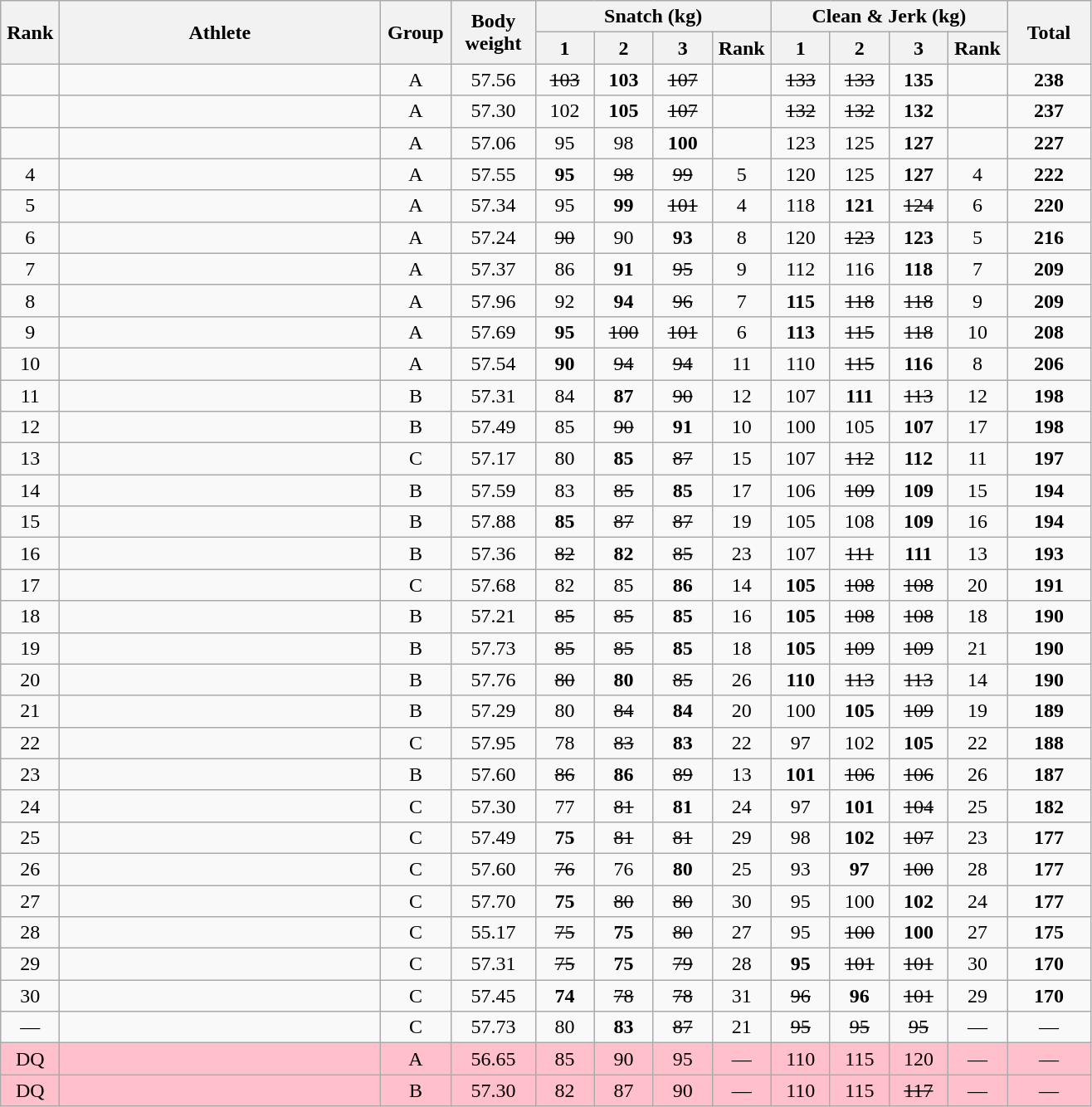<table class = "wikitable" style="text-align:center;">
<tr>
<th rowspan=2 width=40>Rank</th>
<th rowspan=2 width=250>Athlete</th>
<th rowspan=2 width=50>Group</th>
<th rowspan=2 width=60>Body weight</th>
<th colspan=4>Snatch (kg)</th>
<th colspan=4>Clean & Jerk (kg)</th>
<th rowspan=2 width=60>Total</th>
</tr>
<tr>
<th width=40>1</th>
<th width=40>2</th>
<th width=40>3</th>
<th width=40>Rank</th>
<th width=40>1</th>
<th width=40>2</th>
<th width=40>3</th>
<th width=40>Rank</th>
</tr>
<tr>
<td></td>
<td align=left></td>
<td>A</td>
<td>57.56</td>
<td><s>103</s></td>
<td><strong>103</strong></td>
<td><s>107</s></td>
<td></td>
<td><s>133</s></td>
<td><s>133</s></td>
<td><strong>135</strong></td>
<td></td>
<td><strong>238</strong></td>
</tr>
<tr>
<td></td>
<td align=left></td>
<td>A</td>
<td>57.30</td>
<td>102</td>
<td><strong>105</strong></td>
<td><s>107</s></td>
<td></td>
<td><s>132</s></td>
<td><s>132</s></td>
<td><strong>132</strong></td>
<td></td>
<td><strong>237</strong></td>
</tr>
<tr>
<td></td>
<td align=left></td>
<td>A</td>
<td>57.06</td>
<td>95</td>
<td>98</td>
<td><strong>100</strong></td>
<td></td>
<td>123</td>
<td>125</td>
<td><strong>127</strong></td>
<td></td>
<td><strong>227</strong></td>
</tr>
<tr>
<td>4</td>
<td align=left></td>
<td>A</td>
<td>57.55</td>
<td><strong>95</strong></td>
<td><s>98</s></td>
<td><s>99</s></td>
<td>5</td>
<td>120</td>
<td>125</td>
<td><strong>127</strong></td>
<td>4</td>
<td><strong>222</strong></td>
</tr>
<tr>
<td>5</td>
<td align=left></td>
<td>A</td>
<td>57.34</td>
<td>95</td>
<td><strong>99</strong></td>
<td><s>101</s></td>
<td>4</td>
<td>118</td>
<td><strong>121</strong></td>
<td><s>124</s></td>
<td>6</td>
<td><strong>220</strong></td>
</tr>
<tr>
<td>6</td>
<td align=left></td>
<td>A</td>
<td>57.24</td>
<td><s>90</s></td>
<td>90</td>
<td><strong>93</strong></td>
<td>8</td>
<td>120</td>
<td><s>123</s></td>
<td><strong>123</strong></td>
<td>5</td>
<td><strong>216</strong></td>
</tr>
<tr>
<td>7</td>
<td align=left></td>
<td>A</td>
<td>57.37</td>
<td>86</td>
<td><strong>91</strong></td>
<td><s>95</s></td>
<td>9</td>
<td>112</td>
<td>116</td>
<td><strong>118</strong></td>
<td>7</td>
<td><strong>209</strong></td>
</tr>
<tr>
<td>8</td>
<td align=left></td>
<td>A</td>
<td>57.96</td>
<td>92</td>
<td><strong>94</strong></td>
<td><s>96</s></td>
<td>7</td>
<td><strong>115</strong></td>
<td><s>118</s></td>
<td><s>118</s></td>
<td>9</td>
<td><strong>209</strong></td>
</tr>
<tr>
<td>9</td>
<td align=left></td>
<td>A</td>
<td>57.69</td>
<td><strong>95</strong></td>
<td><s>100</s></td>
<td><s>101</s></td>
<td>6</td>
<td><strong>113</strong></td>
<td><s>115</s></td>
<td><s>118</s></td>
<td>10</td>
<td><strong>208</strong></td>
</tr>
<tr>
<td>10</td>
<td align=left></td>
<td>A</td>
<td>57.54</td>
<td><strong>90</strong></td>
<td><s>94</s></td>
<td><s>94</s></td>
<td>11</td>
<td>110</td>
<td><s>115</s></td>
<td><strong>116</strong></td>
<td>8</td>
<td><strong>206</strong></td>
</tr>
<tr>
<td>11</td>
<td align=left></td>
<td>B</td>
<td>57.31</td>
<td>84</td>
<td><strong>87</strong></td>
<td><s>90</s></td>
<td>12</td>
<td>107</td>
<td><strong>111</strong></td>
<td><s>113</s></td>
<td>12</td>
<td><strong>198</strong></td>
</tr>
<tr>
<td>12</td>
<td align=left></td>
<td>B</td>
<td>57.49</td>
<td>85</td>
<td><s>90</s></td>
<td><strong>91</strong></td>
<td>10</td>
<td>100</td>
<td>105</td>
<td><strong>107</strong></td>
<td>17</td>
<td><strong>198</strong></td>
</tr>
<tr>
<td>13</td>
<td align=left></td>
<td>C</td>
<td>57.17</td>
<td>80</td>
<td><strong>85</strong></td>
<td><s>87</s></td>
<td>15</td>
<td>107</td>
<td><s>112</s></td>
<td><strong>112</strong></td>
<td>11</td>
<td><strong>197</strong></td>
</tr>
<tr>
<td>14</td>
<td align=left></td>
<td>B</td>
<td>57.59</td>
<td>83</td>
<td><s>85</s></td>
<td><strong>85</strong></td>
<td>17</td>
<td>106</td>
<td><s>109</s></td>
<td><strong>109</strong></td>
<td>15</td>
<td><strong>194</strong></td>
</tr>
<tr>
<td>15</td>
<td align=left></td>
<td>B</td>
<td>57.88</td>
<td><strong>85</strong></td>
<td><s>87</s></td>
<td><s>87</s></td>
<td>19</td>
<td>105</td>
<td>108</td>
<td><strong>109</strong></td>
<td>16</td>
<td><strong>194</strong></td>
</tr>
<tr>
<td>16</td>
<td align=left></td>
<td>B</td>
<td>57.36</td>
<td><s>82</s></td>
<td><strong>82</strong></td>
<td><s>85</s></td>
<td>23</td>
<td>107</td>
<td><s>111</s></td>
<td><strong>111</strong></td>
<td>13</td>
<td><strong>193</strong></td>
</tr>
<tr>
<td>17</td>
<td align=left></td>
<td>C</td>
<td>57.68</td>
<td>82</td>
<td>85</td>
<td><strong>86</strong></td>
<td>14</td>
<td><strong>105</strong></td>
<td><s>108</s></td>
<td><s>108</s></td>
<td>20</td>
<td><strong>191</strong></td>
</tr>
<tr>
<td>18</td>
<td align=left></td>
<td>B</td>
<td>57.21</td>
<td><s>85</s></td>
<td><s>85</s></td>
<td><strong>85</strong></td>
<td>16</td>
<td><strong>105</strong></td>
<td><s>108</s></td>
<td><s>108</s></td>
<td>18</td>
<td><strong>190</strong></td>
</tr>
<tr>
<td>19</td>
<td align=left></td>
<td>B</td>
<td>57.73</td>
<td><s>85</s></td>
<td><s>85</s></td>
<td><strong>85</strong></td>
<td>18</td>
<td><strong>105</strong></td>
<td><s>109</s></td>
<td><s>109</s></td>
<td>21</td>
<td><strong>190</strong></td>
</tr>
<tr>
<td>20</td>
<td align=left></td>
<td>B</td>
<td>57.76</td>
<td><s>80</s></td>
<td><strong>80</strong></td>
<td><s>85</s></td>
<td>26</td>
<td><strong>110</strong></td>
<td><s>113</s></td>
<td><s>113</s></td>
<td>14</td>
<td><strong>190</strong></td>
</tr>
<tr>
<td>21</td>
<td align=left></td>
<td>B</td>
<td>57.29</td>
<td>80</td>
<td><s>84</s></td>
<td><strong>84</strong></td>
<td>20</td>
<td>100</td>
<td><strong>105</strong></td>
<td><s>109</s></td>
<td>19</td>
<td><strong>189</strong></td>
</tr>
<tr>
<td>22</td>
<td align=left></td>
<td>C</td>
<td>57.95</td>
<td>78</td>
<td><s>83</s></td>
<td><strong>83</strong></td>
<td>22</td>
<td>97</td>
<td>102</td>
<td><strong>105</strong></td>
<td>22</td>
<td><strong>188</strong></td>
</tr>
<tr>
<td>23</td>
<td align=left></td>
<td>B</td>
<td>57.60</td>
<td><s>86</s></td>
<td><strong>86</strong></td>
<td><s>89</s></td>
<td>13</td>
<td><strong>101</strong></td>
<td><s>106</s></td>
<td><s>106</s></td>
<td>26</td>
<td><strong>187</strong></td>
</tr>
<tr>
<td>24</td>
<td align=left></td>
<td>C</td>
<td>57.30</td>
<td>77</td>
<td><s>81</s></td>
<td><strong>81</strong></td>
<td>24</td>
<td>97</td>
<td><strong>101</strong></td>
<td><s>104</s></td>
<td>25</td>
<td><strong>182</strong></td>
</tr>
<tr>
<td>25</td>
<td align=left></td>
<td>C</td>
<td>57.49</td>
<td><strong>75</strong></td>
<td><s>81</s></td>
<td><s>81</s></td>
<td>29</td>
<td>98</td>
<td><strong>102</strong></td>
<td><s>107</s></td>
<td>23</td>
<td><strong>177</strong></td>
</tr>
<tr>
<td>26</td>
<td align=left></td>
<td>C</td>
<td>57.60</td>
<td><s>76</s></td>
<td>76</td>
<td><strong>80</strong></td>
<td>25</td>
<td>93</td>
<td><strong>97</strong></td>
<td><s>100</s></td>
<td>28</td>
<td><strong>177</strong></td>
</tr>
<tr>
<td>27</td>
<td align=left></td>
<td>C</td>
<td>57.70</td>
<td><strong>75</strong></td>
<td><s>80</s></td>
<td><s>80</s></td>
<td>30</td>
<td>95</td>
<td>100</td>
<td><strong>102</strong></td>
<td>24</td>
<td><strong>177</strong></td>
</tr>
<tr>
<td>28</td>
<td align=left></td>
<td>C</td>
<td>55.17</td>
<td><s>75</s></td>
<td><strong>75</strong></td>
<td><s>80</s></td>
<td>27</td>
<td>95</td>
<td><s>100</s></td>
<td><strong>100</strong></td>
<td>27</td>
<td><strong>175</strong></td>
</tr>
<tr>
<td>29</td>
<td align=left></td>
<td>C</td>
<td>57.31</td>
<td><s>75</s></td>
<td><strong>75</strong></td>
<td><s>79</s></td>
<td>28</td>
<td><strong>95</strong></td>
<td><s>101</s></td>
<td><s>101</s></td>
<td>30</td>
<td><strong>170</strong></td>
</tr>
<tr>
<td>30</td>
<td align=left></td>
<td>C</td>
<td>57.45</td>
<td><strong>74</strong></td>
<td><s>78</s></td>
<td><s>78</s></td>
<td>31</td>
<td><s>96</s></td>
<td><strong>96</strong></td>
<td><s>101</s></td>
<td>29</td>
<td><strong>170</strong></td>
</tr>
<tr>
<td>—</td>
<td align=left></td>
<td>C</td>
<td>57.73</td>
<td>80</td>
<td><strong>83</strong></td>
<td><s>87</s></td>
<td>21</td>
<td><s>95 </s></td>
<td><s>95 </s></td>
<td><s>95 </s></td>
<td>—</td>
<td>—</td>
</tr>
<tr bgcolor=pink>
<td>DQ</td>
<td align=left></td>
<td>A</td>
<td>56.65</td>
<td>85</td>
<td>90</td>
<td>95</td>
<td>—</td>
<td>110</td>
<td>115</td>
<td>120</td>
<td>—</td>
<td>—</td>
</tr>
<tr bgcolor=pink>
<td>DQ</td>
<td align=left></td>
<td>B</td>
<td>57.30</td>
<td>82</td>
<td>87</td>
<td>90</td>
<td>—</td>
<td>110</td>
<td>115</td>
<td><s>117</s></td>
<td>—</td>
<td>—</td>
</tr>
</table>
